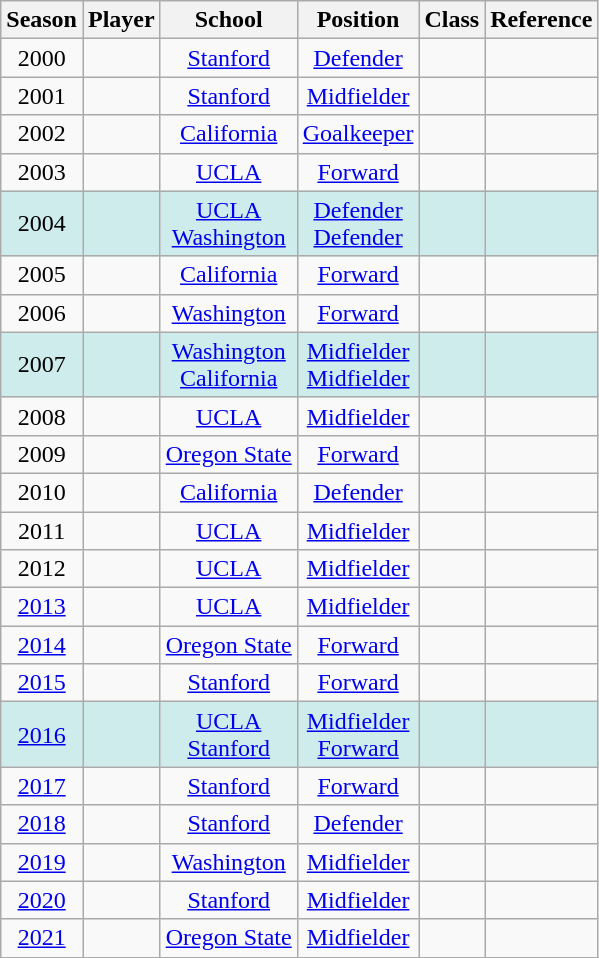<table class="wikitable sortable">
<tr>
<th>Season</th>
<th>Player</th>
<th>School</th>
<th>Position</th>
<th>Class</th>
<th class="unsortable">Reference</th>
</tr>
<tr>
<td align="center">2000</td>
<td align="center"></td>
<td align="center"><a href='#'>Stanford</a></td>
<td align="center"><a href='#'>Defender</a></td>
<td align="center"></td>
<td align="center"></td>
</tr>
<tr>
<td align="center">2001</td>
<td align="center"></td>
<td align="center"><a href='#'>Stanford</a></td>
<td align="center"><a href='#'>Midfielder</a></td>
<td align="center"></td>
<td align="center"></td>
</tr>
<tr>
<td align="center">2002</td>
<td align="center"></td>
<td align="center"><a href='#'>California</a></td>
<td align="center"><a href='#'>Goalkeeper</a></td>
<td align="center"></td>
<td align="center"></td>
</tr>
<tr>
<td align="center">2003</td>
<td align="center"></td>
<td align="center"><a href='#'>UCLA</a></td>
<td align="center"><a href='#'>Forward</a></td>
<td align="center"></td>
<td align="center"></td>
</tr>
<tr style="background-color:#CFECEC;">
<td align="center">2004</td>
<td align="center"><br></td>
<td align="center"><a href='#'>UCLA</a><br><a href='#'>Washington</a></td>
<td align="center"><a href='#'>Defender</a><br><a href='#'>Defender</a></td>
<td align="center"><br></td>
<td align="center"></td>
</tr>
<tr>
<td align="center">2005</td>
<td align="center"></td>
<td align="center"><a href='#'>California</a></td>
<td align="center"><a href='#'>Forward</a></td>
<td align="center"></td>
<td align="center"></td>
</tr>
<tr>
<td align="center">2006</td>
<td align="center"></td>
<td align="center"><a href='#'>Washington</a></td>
<td align="center"><a href='#'>Forward</a></td>
<td align="center"></td>
<td align="center"></td>
</tr>
<tr style="background-color:#CFECEC;">
<td align="center">2007</td>
<td align="center"><br></td>
<td align="center"><a href='#'>Washington</a><br><a href='#'>California</a></td>
<td align="center"><a href='#'>Midfielder</a><br><a href='#'>Midfielder</a></td>
<td align="center"><br></td>
<td align="center"></td>
</tr>
<tr>
<td align="center">2008</td>
<td align="center"></td>
<td align="center"><a href='#'>UCLA</a></td>
<td align="center"><a href='#'>Midfielder</a></td>
<td align="center"></td>
<td align="center"></td>
</tr>
<tr>
<td align="center">2009</td>
<td align="center"></td>
<td align="center"><a href='#'>Oregon State</a></td>
<td align="center"><a href='#'>Forward</a></td>
<td align="center"></td>
<td align="center"></td>
</tr>
<tr>
<td align="center">2010</td>
<td align="center"></td>
<td align="center"><a href='#'>California</a></td>
<td align="center"><a href='#'>Defender</a></td>
<td align="center"></td>
<td align="center"></td>
</tr>
<tr>
<td align="center">2011</td>
<td align="center"></td>
<td align="center"><a href='#'>UCLA</a></td>
<td align="center"><a href='#'>Midfielder</a></td>
<td align="center"></td>
<td align="center"></td>
</tr>
<tr>
<td align="center">2012</td>
<td align="center"></td>
<td align="center"><a href='#'>UCLA</a></td>
<td align="center"><a href='#'>Midfielder</a></td>
<td align="center"></td>
<td align="center"></td>
</tr>
<tr>
<td align="center"><a href='#'>2013</a></td>
<td align="center"></td>
<td align="center"><a href='#'>UCLA</a></td>
<td align="center"><a href='#'>Midfielder</a></td>
<td align="center"></td>
<td align="center"></td>
</tr>
<tr>
<td align="center"><a href='#'>2014</a></td>
<td align="center"></td>
<td align="center"><a href='#'>Oregon State</a></td>
<td align="center"><a href='#'>Forward</a></td>
<td align="center"></td>
<td align="center"></td>
</tr>
<tr>
<td align="center"><a href='#'>2015</a></td>
<td align="center"></td>
<td align="center"><a href='#'>Stanford</a></td>
<td align="center"><a href='#'>Forward</a></td>
<td align="center"></td>
<td align="center"></td>
</tr>
<tr style="background-color:#CFECEC;">
<td align="center"><a href='#'>2016</a></td>
<td align="center"><br></td>
<td align="center"><a href='#'>UCLA</a><br><a href='#'>Stanford</a></td>
<td align="center"><a href='#'>Midfielder</a><br><a href='#'>Forward</a></td>
<td align="center"><br></td>
<td align="center"></td>
</tr>
<tr>
<td align="center"><a href='#'>2017</a></td>
<td align="center"></td>
<td align="center"><a href='#'>Stanford</a></td>
<td align="center"><a href='#'>Forward</a></td>
<td align="center"></td>
<td align="center"></td>
</tr>
<tr>
<td align="center"><a href='#'>2018</a></td>
<td align="center"></td>
<td align="center"><a href='#'>Stanford</a></td>
<td align="center"><a href='#'>Defender</a></td>
<td align="center"></td>
<td align="center"></td>
</tr>
<tr>
<td align="center"><a href='#'>2019</a></td>
<td align="center"></td>
<td align="center"><a href='#'>Washington</a></td>
<td align="center"><a href='#'>Midfielder</a></td>
<td align="center"></td>
<td align="center"></td>
</tr>
<tr>
<td align="center"><a href='#'>2020</a></td>
<td align="center"></td>
<td align="center"><a href='#'>Stanford</a></td>
<td align="center"><a href='#'>Midfielder</a></td>
<td align="center"></td>
<td align="center"></td>
</tr>
<tr>
<td align="center"><a href='#'>2021</a></td>
<td align="center"></td>
<td align="center"><a href='#'>Oregon State</a></td>
<td align="center"><a href='#'>Midfielder</a></td>
<td align="center"></td>
<td align="center"></td>
</tr>
</table>
